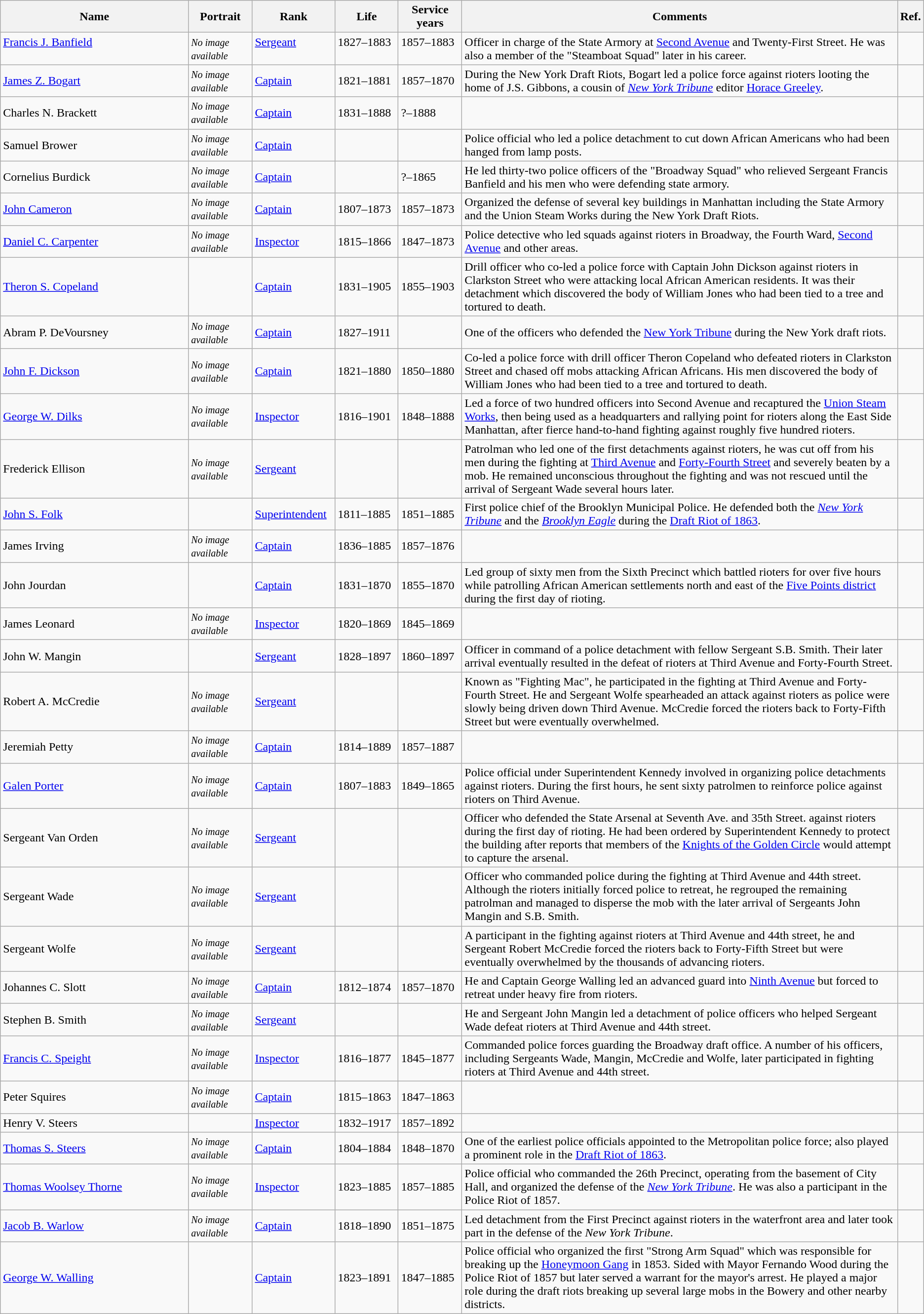<table class="sortable wikitable">
<tr>
<th width="21%">Name</th>
<th width="7%">Portrait</th>
<th width="9%">Rank</th>
<th width="7%">Life</th>
<th width="7%">Service years</th>
<th width="55%">Comments</th>
<th width="1%">Ref.</th>
</tr>
<tr valign="top">
<td><a href='#'>Francis J. Banfield</a></td>
<td><small><em>No image <br>available</em></small></td>
<td><a href='#'>Sergeant</a></td>
<td>1827–1883</td>
<td>1857–1883</td>
<td>Officer in charge of the State Armory at <a href='#'>Second Avenue</a> and Twenty-First Street. He was also a member of the "Steamboat Squad" later in his career.</td>
<td></td>
</tr>
<tr>
<td><a href='#'>James Z. Bogart</a></td>
<td><small><em>No image <br>available</em></small></td>
<td><a href='#'>Captain</a></td>
<td>1821–1881</td>
<td>1857–1870</td>
<td>During the New York Draft Riots, Bogart led a police force against rioters looting the home of J.S. Gibbons, a cousin of <em><a href='#'>New York Tribune</a></em> editor <a href='#'>Horace Greeley</a>.</td>
<td></td>
</tr>
<tr>
<td>Charles N. Brackett</td>
<td><small><em>No image <br>available</em></small></td>
<td><a href='#'>Captain</a></td>
<td>1831–1888</td>
<td>?–1888</td>
<td></td>
<td></td>
</tr>
<tr>
<td>Samuel Brower</td>
<td><small><em>No image <br>available</em></small></td>
<td><a href='#'>Captain</a></td>
<td></td>
<td></td>
<td>Police official who led a police detachment to cut down African Americans who had been hanged from lamp posts.</td>
<td></td>
</tr>
<tr>
<td>Cornelius Burdick</td>
<td><small><em>No image <br>available</em></small></td>
<td><a href='#'>Captain</a></td>
<td></td>
<td>?–1865</td>
<td>He led thirty-two police officers of the "Broadway Squad" who relieved Sergeant Francis Banfield and his men who were defending state armory.</td>
<td></td>
</tr>
<tr>
<td><a href='#'>John Cameron</a></td>
<td><small><em>No image <br>available</em></small></td>
<td><a href='#'>Captain</a></td>
<td>1807–1873</td>
<td>1857–1873</td>
<td>Organized the defense of several key buildings in Manhattan including the State Armory and the Union Steam Works during the New York Draft Riots.</td>
<td></td>
</tr>
<tr>
<td><a href='#'>Daniel C. Carpenter</a></td>
<td><small><em>No image <br>available</em></small></td>
<td><a href='#'>Inspector</a></td>
<td>1815–1866</td>
<td>1847–1873</td>
<td>Police detective who led squads against rioters in Broadway, the Fourth Ward, <a href='#'>Second Avenue</a> and other areas.</td>
<td></td>
</tr>
<tr>
<td><a href='#'>Theron S. Copeland</a></td>
<td></td>
<td><a href='#'>Captain</a></td>
<td>1831–1905</td>
<td>1855–1903</td>
<td>Drill officer who co-led a police force with Captain John Dickson against rioters in Clarkston Street who were attacking local African American residents. It was their detachment which discovered the body of William Jones who had been tied to a tree and tortured to death.</td>
<td></td>
</tr>
<tr>
<td>Abram P. DeVoursney</td>
<td><small><em>No image <br>available</em></small></td>
<td><a href='#'>Captain</a></td>
<td>1827–1911</td>
<td></td>
<td>One of the officers who defended the <a href='#'>New York Tribune</a> during the New York draft riots.</td>
<td></td>
</tr>
<tr>
<td><a href='#'>John F. Dickson</a></td>
<td><small><em>No image <br>available</em></small></td>
<td><a href='#'>Captain</a></td>
<td>1821–1880</td>
<td>1850–1880</td>
<td>Co-led a police force with drill officer Theron Copeland who defeated rioters in Clarkston Street and chased off mobs attacking African Africans. His men discovered the body of William Jones who had been tied to a tree and tortured to death.</td>
<td></td>
</tr>
<tr>
<td><a href='#'>George W. Dilks</a></td>
<td><small><em>No image <br>available</em></small></td>
<td><a href='#'>Inspector</a></td>
<td>1816–1901</td>
<td>1848–1888</td>
<td>Led a force of two hundred officers into Second Avenue and recaptured the <a href='#'>Union Steam Works</a>, then being used as a headquarters and rallying point for rioters along the East Side Manhattan, after fierce hand-to-hand fighting against roughly five hundred rioters.</td>
<td></td>
</tr>
<tr>
<td>Frederick Ellison</td>
<td><small><em>No image <br>available</em></small></td>
<td><a href='#'>Sergeant</a></td>
<td></td>
<td></td>
<td>Patrolman who led one of the first detachments against rioters, he was cut off from his men during the fighting at <a href='#'>Third Avenue</a> and <a href='#'>Forty-Fourth Street</a> and severely beaten by a mob. He remained unconscious throughout the fighting and was not rescued until the arrival of Sergeant Wade several hours later.</td>
<td></td>
</tr>
<tr>
<td><a href='#'>John S. Folk</a></td>
<td></td>
<td><a href='#'>Superintendent</a></td>
<td>1811–1885</td>
<td>1851–1885</td>
<td>First police chief of the Brooklyn Municipal Police. He defended both the <em><a href='#'>New York Tribune</a></em> and the <em><a href='#'>Brooklyn Eagle</a></em> during the <a href='#'>Draft Riot of 1863</a>.</td>
<td></td>
</tr>
<tr>
<td>James Irving</td>
<td><small><em>No image <br>available</em></small></td>
<td><a href='#'>Captain</a></td>
<td>1836–1885</td>
<td>1857–1876</td>
<td></td>
<td></td>
</tr>
<tr>
<td>John Jourdan</td>
<td></td>
<td><a href='#'>Captain</a></td>
<td>1831–1870</td>
<td>1855–1870</td>
<td>Led group of sixty men from the Sixth Precinct which battled rioters for over five hours while patrolling African American settlements north and east of the <a href='#'>Five Points district</a> during the first day of rioting.</td>
<td></td>
</tr>
<tr>
<td>James Leonard</td>
<td><small><em>No image <br>available</em></small></td>
<td><a href='#'>Inspector</a></td>
<td>1820–1869</td>
<td>1845–1869</td>
<td></td>
<td></td>
</tr>
<tr>
<td>John W. Mangin</td>
<td></td>
<td><a href='#'>Sergeant</a></td>
<td>1828–1897</td>
<td>1860–1897</td>
<td>Officer in command of a police detachment with fellow Sergeant S.B. Smith. Their later arrival eventually resulted in the defeat of rioters at Third Avenue and Forty-Fourth Street.</td>
<td></td>
</tr>
<tr>
<td>Robert A. McCredie</td>
<td><small><em>No image <br>available</em></small></td>
<td><a href='#'>Sergeant</a></td>
<td></td>
<td></td>
<td>Known as "Fighting Mac", he participated in the fighting at Third Avenue and Forty-Fourth Street. He and Sergeant Wolfe spearheaded an attack against rioters as police were slowly being driven down Third Avenue. McCredie forced the rioters back to Forty-Fifth Street but were eventually overwhelmed.</td>
<td></td>
</tr>
<tr>
<td>Jeremiah Petty</td>
<td><small><em>No image <br>available</em></small></td>
<td><a href='#'>Captain</a></td>
<td>1814–1889</td>
<td>1857–1887</td>
<td></td>
<td></td>
</tr>
<tr>
<td><a href='#'>Galen Porter</a></td>
<td><small><em>No image <br>available</em></small></td>
<td><a href='#'>Captain</a></td>
<td>1807–1883</td>
<td>1849–1865</td>
<td>Police official under Superintendent Kennedy involved in organizing police detachments against rioters. During the first hours, he sent sixty patrolmen to reinforce police against rioters on Third Avenue.</td>
<td></td>
</tr>
<tr>
<td>Sergeant Van Orden </td>
<td><small><em>No image <br>available</em></small></td>
<td><a href='#'>Sergeant</a></td>
<td></td>
<td></td>
<td>Officer who defended the State Arsenal at Seventh Ave. and 35th Street. against rioters during the first day of rioting. He had been ordered by Superintendent Kennedy to protect the building after reports that members of the <a href='#'>Knights of the Golden Circle</a> would attempt to capture the arsenal.</td>
<td></td>
</tr>
<tr>
<td>Sergeant Wade </td>
<td><small><em>No image <br>available</em></small></td>
<td><a href='#'>Sergeant</a></td>
<td></td>
<td></td>
<td>Officer who commanded police during the fighting at Third Avenue and 44th street. Although the rioters initially forced police to retreat, he regrouped the remaining patrolman and managed to disperse the mob with the later arrival of Sergeants John Mangin and S.B. Smith.</td>
<td></td>
</tr>
<tr>
<td>Sergeant Wolfe </td>
<td><small><em>No image <br>available</em></small></td>
<td><a href='#'>Sergeant</a></td>
<td></td>
<td></td>
<td>A participant in the fighting against rioters at Third Avenue and 44th street, he and Sergeant Robert McCredie forced the rioters back to Forty-Fifth Street but were eventually overwhelmed by the thousands of advancing rioters.</td>
<td></td>
</tr>
<tr>
<td>Johannes C. Slott </td>
<td><small><em>No image <br>available</em></small></td>
<td><a href='#'>Captain</a></td>
<td>1812–1874</td>
<td>1857–1870</td>
<td>He and Captain George Walling led an advanced guard into <a href='#'>Ninth Avenue</a> but forced to retreat under heavy fire from rioters.</td>
<td></td>
</tr>
<tr>
<td>Stephen B. Smith</td>
<td><small><em>No image <br>available</em></small></td>
<td><a href='#'>Sergeant</a></td>
<td></td>
<td></td>
<td>He and Sergeant John Mangin led a detachment of police officers who helped Sergeant Wade defeat rioters at Third Avenue and 44th street.</td>
<td></td>
</tr>
<tr>
<td><a href='#'>Francis C. Speight</a></td>
<td><small><em>No image <br>available</em></small></td>
<td><a href='#'>Inspector</a></td>
<td>1816–1877</td>
<td>1845–1877</td>
<td>Commanded police forces guarding the Broadway draft office. A number of his officers, including Sergeants Wade, Mangin, McCredie and Wolfe, later participated in fighting rioters at Third Avenue and 44th street.</td>
<td></td>
</tr>
<tr>
<td>Peter Squires</td>
<td><small><em>No image <br>available</em></small></td>
<td><a href='#'>Captain</a></td>
<td>1815–1863</td>
<td>1847–1863</td>
<td></td>
<td></td>
</tr>
<tr>
<td>Henry V. Steers</td>
<td></td>
<td><a href='#'>Inspector</a></td>
<td>1832–1917</td>
<td>1857–1892</td>
<td></td>
<td></td>
</tr>
<tr>
<td><a href='#'>Thomas S. Steers</a></td>
<td><small><em>No image <br>available</em></small></td>
<td><a href='#'>Captain</a></td>
<td>1804–1884</td>
<td>1848–1870</td>
<td>One of the earliest police officials appointed to the Metropolitan police force; also played a prominent role in the <a href='#'>Draft Riot of 1863</a>.</td>
<td></td>
</tr>
<tr>
<td><a href='#'>Thomas Woolsey Thorne</a></td>
<td><small><em>No image <br>available</em></small></td>
<td><a href='#'>Inspector</a></td>
<td>1823–1885</td>
<td>1857–1885</td>
<td>Police official who commanded the 26th Precinct, operating from the basement of City Hall, and organized the defense of the <em><a href='#'>New York Tribune</a></em>. He was also a participant in the Police Riot of 1857.</td>
<td></td>
</tr>
<tr>
<td><a href='#'>Jacob B. Warlow</a></td>
<td><small><em>No image <br>available</em></small></td>
<td><a href='#'>Captain</a></td>
<td>1818–1890</td>
<td>1851–1875</td>
<td>Led detachment from the First Precinct against rioters in the waterfront area and later took part in the defense of the <em>New York Tribune</em>.</td>
<td></td>
</tr>
<tr>
<td><a href='#'>George W. Walling</a></td>
<td></td>
<td><a href='#'>Captain</a></td>
<td>1823–1891</td>
<td>1847–1885</td>
<td>Police official who organized the first "Strong Arm Squad" which was responsible for breaking up the <a href='#'>Honeymoon Gang</a> in 1853. Sided with Mayor Fernando Wood during the Police Riot of 1857 but later served a warrant for the mayor's arrest. He played a major role during the draft riots breaking up several large mobs in the Bowery and other nearby districts.</td>
<td></td>
</tr>
</table>
